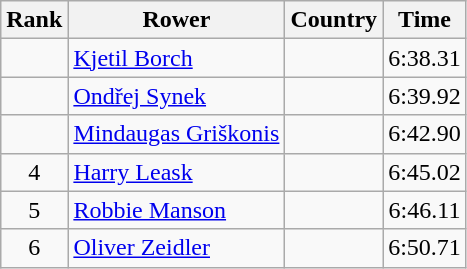<table class="wikitable" style="text-align:center">
<tr>
<th>Rank</th>
<th>Rower</th>
<th>Country</th>
<th>Time</th>
</tr>
<tr>
<td></td>
<td align="left"><a href='#'>Kjetil Borch</a></td>
<td align="left"></td>
<td>6:38.31</td>
</tr>
<tr>
<td></td>
<td align="left"><a href='#'>Ondřej Synek</a></td>
<td align="left"></td>
<td>6:39.92</td>
</tr>
<tr>
<td></td>
<td align="left"><a href='#'>Mindaugas Griškonis</a></td>
<td align="left"></td>
<td>6:42.90</td>
</tr>
<tr>
<td>4</td>
<td align="left"><a href='#'>Harry Leask</a></td>
<td align="left"></td>
<td>6:45.02</td>
</tr>
<tr>
<td>5</td>
<td align="left"><a href='#'>Robbie Manson</a></td>
<td align="left"></td>
<td>6:46.11</td>
</tr>
<tr>
<td>6</td>
<td align="left"><a href='#'>Oliver Zeidler</a></td>
<td align="left"></td>
<td>6:50.71</td>
</tr>
</table>
